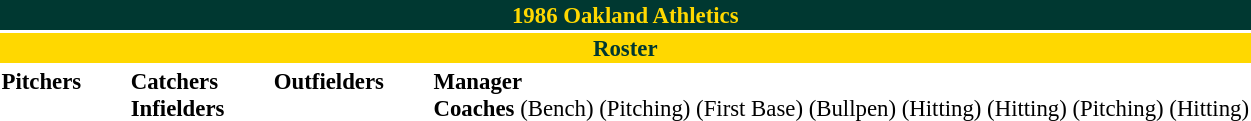<table class="toccolours" style="font-size: 95%;">
<tr>
<th colspan="10" style="background:#003831; color:#ffd800; text-align:center;">1986 Oakland Athletics</th>
</tr>
<tr>
<td colspan="7" style="background:#ffd800; color:#003831; text-align:center;"><strong>Roster</strong></td>
</tr>
<tr>
<td valign="top"><strong>Pitchers</strong><br>



















</td>
<td style="width:25px;"></td>
<td valign="top"><strong>Catchers</strong><br>



<strong>Infielders</strong>










</td>
<td style="width:25px;"></td>
<td valign="top"><strong>Outfielders</strong><br>






</td>
<td style="width:25px;"></td>
<td valign="top"><strong>Manager</strong><br>


<strong>Coaches</strong>
 (Bench)
 (Pitching)
 (First Base)
 (Bullpen)
 (Hitting)
 (Hitting)
 (Pitching)
 (Hitting)</td>
</tr>
</table>
